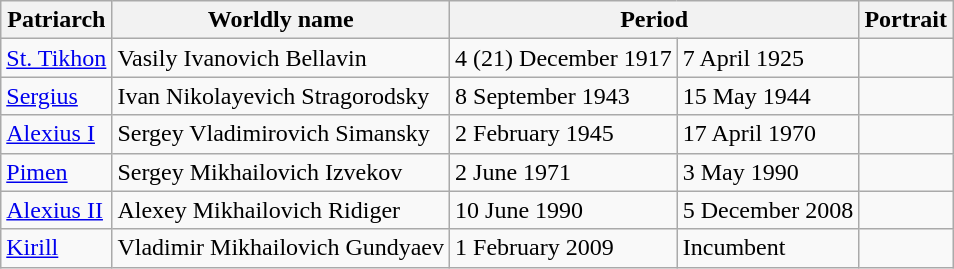<table class="wikitable">
<tr>
<th>Patriarch</th>
<th>Worldly name</th>
<th colspan="2">Period</th>
<th>Portrait</th>
</tr>
<tr>
<td><a href='#'>St. Tikhon</a></td>
<td>Vasily Ivanovich Bellavin</td>
<td>4 (21) December 1917</td>
<td>7 April 1925</td>
<td></td>
</tr>
<tr>
<td><a href='#'>Sergius</a></td>
<td>Ivan Nikolayevich Stragorodsky</td>
<td>8 September 1943</td>
<td>15 May 1944</td>
<td></td>
</tr>
<tr>
<td><a href='#'>Alexius I</a></td>
<td>Sergey Vladimirovich Simansky</td>
<td>2 February 1945</td>
<td>17 April 1970</td>
<td></td>
</tr>
<tr>
<td><a href='#'>Pimen</a></td>
<td>Sergey Mikhailovich Izvekov</td>
<td>2 June 1971</td>
<td>3 May 1990</td>
<td></td>
</tr>
<tr>
<td><a href='#'>Alexius II</a></td>
<td>Alexey Mikhailovich Ridiger</td>
<td>10 June 1990</td>
<td>5 December 2008</td>
<td></td>
</tr>
<tr>
<td><a href='#'>Kirill</a></td>
<td>Vladimir Mikhailovich Gundyaev</td>
<td>1 February 2009</td>
<td>Incumbent</td>
<td></td>
</tr>
</table>
